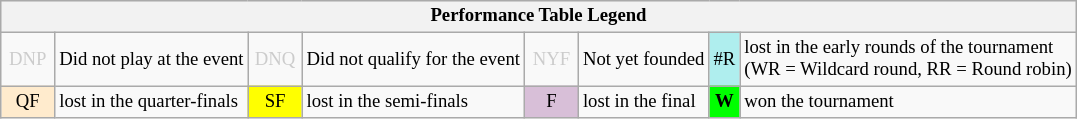<table class="wikitable" style="font-size:78%;">
<tr style="background:#efefef;">
<th colspan="8">Performance Table Legend</th>
</tr>
<tr>
<td style="color:#ccc; text-align:center; width:30px;">DNP</td>
<td>Did not play at the event</td>
<td style="color:#ccc; text-align:center; width:30px;">DNQ</td>
<td>Did not qualify for the event</td>
<td style="color:#ccc; text-align:center; width:30px;">NYF</td>
<td>Not yet founded</td>
<td style="text-align:center; background:#afeeee;">#R</td>
<td>lost in the early rounds of the tournament<br>(WR = Wildcard round, RR = Round robin)</td>
</tr>
<tr>
<td style="text-align:center; background:#ffebcd;">QF</td>
<td>lost in the quarter-finals</td>
<td style="text-align:center; background:yellow;">SF</td>
<td>lost in the semi-finals</td>
<td style="text-align:center; background:thistle;">F</td>
<td>lost in the final</td>
<td style="text-align:center; background:#0f0;"><strong>W</strong></td>
<td>won the tournament</td>
</tr>
</table>
